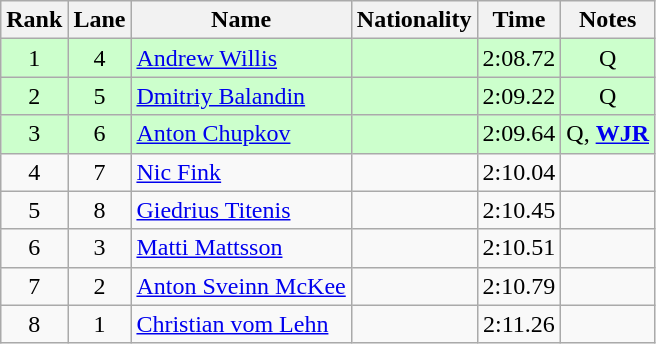<table class="wikitable sortable" style="text-align:center">
<tr>
<th>Rank</th>
<th>Lane</th>
<th>Name</th>
<th>Nationality</th>
<th>Time</th>
<th>Notes</th>
</tr>
<tr bgcolor=ccffcc>
<td>1</td>
<td>4</td>
<td align=left><a href='#'>Andrew Willis</a></td>
<td align=left></td>
<td>2:08.72</td>
<td>Q</td>
</tr>
<tr bgcolor=ccffcc>
<td>2</td>
<td>5</td>
<td align=left><a href='#'>Dmitriy Balandin</a></td>
<td align=left></td>
<td>2:09.22</td>
<td>Q</td>
</tr>
<tr bgcolor=ccffcc>
<td>3</td>
<td>6</td>
<td align=left><a href='#'>Anton Chupkov</a></td>
<td align=left></td>
<td>2:09.64</td>
<td>Q, <strong><a href='#'>WJR</a></strong></td>
</tr>
<tr>
<td>4</td>
<td>7</td>
<td align=left><a href='#'>Nic Fink</a></td>
<td align=left></td>
<td>2:10.04</td>
<td></td>
</tr>
<tr>
<td>5</td>
<td>8</td>
<td align=left><a href='#'>Giedrius Titenis</a></td>
<td align=left></td>
<td>2:10.45</td>
<td></td>
</tr>
<tr>
<td>6</td>
<td>3</td>
<td align=left><a href='#'>Matti Mattsson</a></td>
<td align=left></td>
<td>2:10.51</td>
<td></td>
</tr>
<tr>
<td>7</td>
<td>2</td>
<td align=left><a href='#'>Anton Sveinn McKee</a></td>
<td align=left></td>
<td>2:10.79</td>
<td></td>
</tr>
<tr>
<td>8</td>
<td>1</td>
<td align=left><a href='#'>Christian vom Lehn</a></td>
<td align=left></td>
<td>2:11.26</td>
<td></td>
</tr>
</table>
